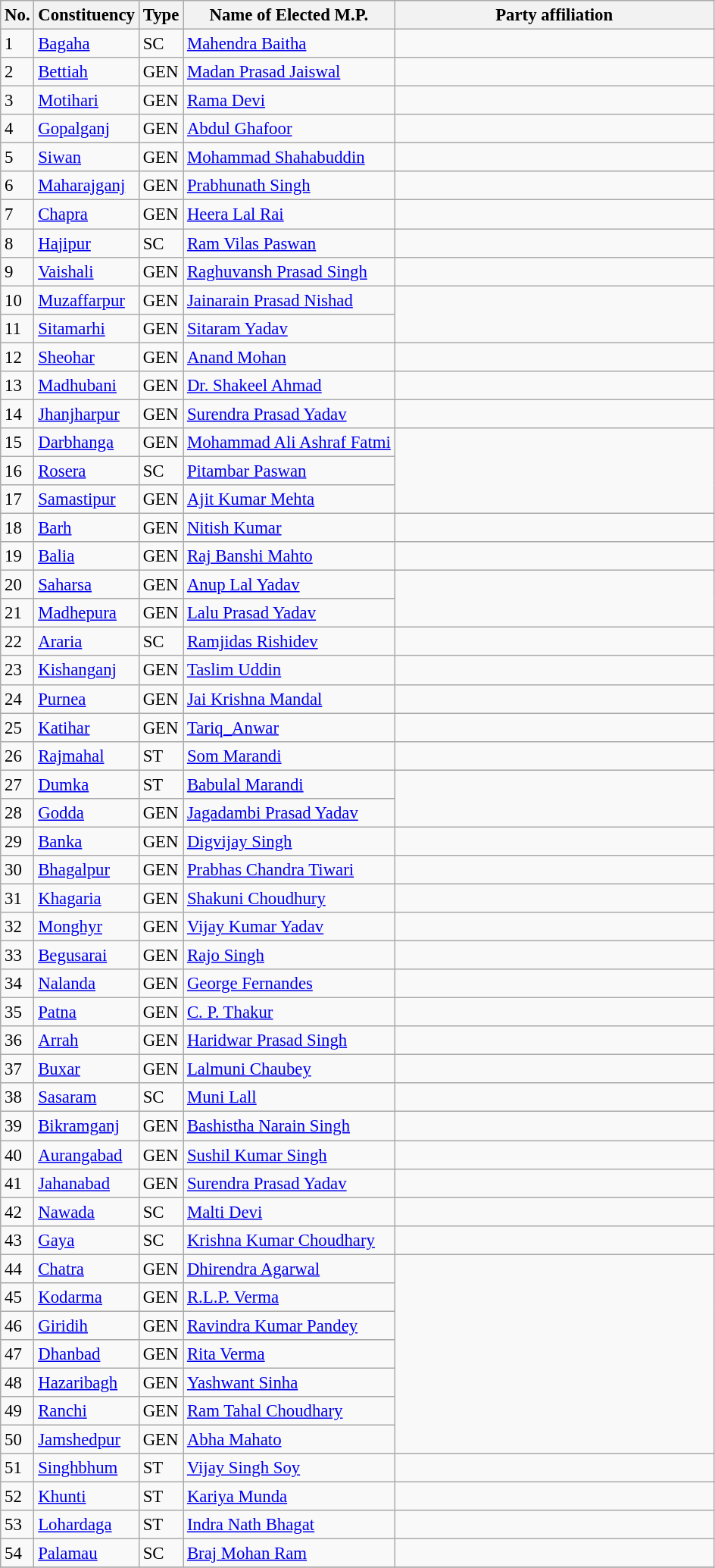<table class="wikitable" style="font-size:95%;">
<tr>
<th>No.</th>
<th>Constituency</th>
<th>Type</th>
<th>Name of Elected M.P.</th>
<th colspan="2" style="width:18em">Party affiliation</th>
</tr>
<tr>
<td>1</td>
<td><a href='#'>Bagaha</a></td>
<td>SC</td>
<td><a href='#'>Mahendra Baitha</a></td>
<td></td>
</tr>
<tr>
<td>2</td>
<td><a href='#'>Bettiah</a></td>
<td>GEN</td>
<td><a href='#'>Madan Prasad Jaiswal</a></td>
<td></td>
</tr>
<tr>
<td>3</td>
<td><a href='#'>Motihari</a></td>
<td>GEN</td>
<td><a href='#'>Rama Devi</a></td>
<td></td>
</tr>
<tr>
<td>4</td>
<td><a href='#'>Gopalganj</a></td>
<td>GEN</td>
<td><a href='#'>Abdul Ghafoor</a></td>
<td></td>
</tr>
<tr>
<td>5</td>
<td><a href='#'>Siwan</a></td>
<td>GEN</td>
<td><a href='#'>Mohammad Shahabuddin</a></td>
<td></td>
</tr>
<tr>
<td>6</td>
<td><a href='#'>Maharajganj</a></td>
<td>GEN</td>
<td><a href='#'>Prabhunath Singh</a></td>
<td></td>
</tr>
<tr>
<td>7</td>
<td><a href='#'>Chapra</a></td>
<td>GEN</td>
<td><a href='#'>Heera Lal Rai</a></td>
<td></td>
</tr>
<tr>
<td>8</td>
<td><a href='#'>Hajipur</a></td>
<td>SC</td>
<td><a href='#'>Ram Vilas Paswan</a></td>
<td></td>
</tr>
<tr>
<td>9</td>
<td><a href='#'>Vaishali</a></td>
<td>GEN</td>
<td><a href='#'>Raghuvansh Prasad Singh</a></td>
<td></td>
</tr>
<tr>
<td>10</td>
<td><a href='#'>Muzaffarpur</a></td>
<td>GEN</td>
<td><a href='#'>Jainarain Prasad Nishad</a></td>
</tr>
<tr>
<td>11</td>
<td><a href='#'>Sitamarhi</a></td>
<td>GEN</td>
<td><a href='#'>Sitaram Yadav</a></td>
</tr>
<tr>
<td>12</td>
<td><a href='#'>Sheohar</a></td>
<td>GEN</td>
<td><a href='#'>Anand Mohan</a></td>
<td></td>
</tr>
<tr>
<td>13</td>
<td><a href='#'>Madhubani</a></td>
<td>GEN</td>
<td><a href='#'>Dr. Shakeel Ahmad</a></td>
<td></td>
</tr>
<tr>
<td>14</td>
<td><a href='#'>Jhanjharpur</a></td>
<td>GEN</td>
<td><a href='#'>Surendra Prasad Yadav</a></td>
<td></td>
</tr>
<tr>
<td>15</td>
<td><a href='#'>Darbhanga</a></td>
<td>GEN</td>
<td><a href='#'>Mohammad Ali Ashraf Fatmi</a></td>
</tr>
<tr>
<td>16</td>
<td><a href='#'>Rosera</a></td>
<td>SC</td>
<td><a href='#'>Pitambar Paswan</a></td>
</tr>
<tr>
<td>17</td>
<td><a href='#'>Samastipur</a></td>
<td>GEN</td>
<td><a href='#'>Ajit Kumar Mehta</a></td>
</tr>
<tr>
<td>18</td>
<td><a href='#'>Barh</a></td>
<td>GEN</td>
<td><a href='#'>Nitish Kumar</a></td>
<td></td>
</tr>
<tr>
<td>19</td>
<td><a href='#'>Balia</a></td>
<td>GEN</td>
<td><a href='#'>Raj Banshi Mahto</a></td>
<td></td>
</tr>
<tr>
<td>20</td>
<td><a href='#'>Saharsa</a></td>
<td>GEN</td>
<td><a href='#'>Anup Lal Yadav</a></td>
</tr>
<tr>
<td>21</td>
<td><a href='#'>Madhepura</a></td>
<td>GEN</td>
<td><a href='#'>Lalu Prasad Yadav</a></td>
</tr>
<tr>
<td>22</td>
<td><a href='#'>Araria</a></td>
<td>SC</td>
<td><a href='#'>Ramjidas Rishidev</a></td>
<td></td>
</tr>
<tr>
<td>23</td>
<td><a href='#'>Kishanganj</a></td>
<td>GEN</td>
<td><a href='#'>Taslim Uddin</a></td>
<td></td>
</tr>
<tr>
<td>24</td>
<td><a href='#'>Purnea</a></td>
<td>GEN</td>
<td><a href='#'>Jai Krishna Mandal</a></td>
<td></td>
</tr>
<tr>
<td>25</td>
<td><a href='#'>Katihar</a></td>
<td>GEN</td>
<td><a href='#'>Tariq_Anwar</a></td>
<td></td>
</tr>
<tr>
<td>26</td>
<td><a href='#'>Rajmahal</a></td>
<td>ST</td>
<td><a href='#'>Som Marandi</a></td>
<td></td>
</tr>
<tr>
<td>27</td>
<td><a href='#'>Dumka</a></td>
<td>ST</td>
<td><a href='#'>Babulal Marandi</a></td>
</tr>
<tr>
<td>28</td>
<td><a href='#'>Godda</a></td>
<td>GEN</td>
<td><a href='#'>Jagadambi Prasad Yadav</a></td>
</tr>
<tr>
<td>29</td>
<td><a href='#'>Banka</a></td>
<td>GEN</td>
<td><a href='#'>Digvijay Singh</a></td>
<td></td>
</tr>
<tr>
<td>30</td>
<td><a href='#'>Bhagalpur</a></td>
<td>GEN</td>
<td><a href='#'>Prabhas Chandra Tiwari</a></td>
<td></td>
</tr>
<tr>
<td>31</td>
<td><a href='#'>Khagaria</a></td>
<td>GEN</td>
<td><a href='#'>Shakuni Choudhury</a></td>
<td></td>
</tr>
<tr>
<td>32</td>
<td><a href='#'>Monghyr</a></td>
<td>GEN</td>
<td><a href='#'>Vijay Kumar Yadav</a></td>
<td></td>
</tr>
<tr>
<td>33</td>
<td><a href='#'>Begusarai</a></td>
<td>GEN</td>
<td><a href='#'>Rajo Singh</a></td>
<td></td>
</tr>
<tr>
<td>34</td>
<td><a href='#'>Nalanda</a></td>
<td>GEN</td>
<td><a href='#'>George Fernandes</a></td>
<td></td>
</tr>
<tr>
<td>35</td>
<td><a href='#'>Patna</a></td>
<td>GEN</td>
<td><a href='#'>C. P. Thakur</a></td>
<td></td>
</tr>
<tr>
<td>36</td>
<td><a href='#'>Arrah</a></td>
<td>GEN</td>
<td><a href='#'>Haridwar Prasad Singh</a></td>
<td></td>
</tr>
<tr>
<td>37</td>
<td><a href='#'>Buxar</a></td>
<td>GEN</td>
<td><a href='#'>Lalmuni Chaubey</a></td>
<td></td>
</tr>
<tr>
<td>38</td>
<td><a href='#'>Sasaram</a></td>
<td>SC</td>
<td><a href='#'>Muni Lall</a></td>
</tr>
<tr>
<td>39</td>
<td><a href='#'>Bikramganj</a></td>
<td>GEN</td>
<td><a href='#'>Bashistha Narain Singh</a></td>
<td></td>
</tr>
<tr>
<td>40</td>
<td><a href='#'>Aurangabad</a></td>
<td>GEN</td>
<td><a href='#'>Sushil Kumar Singh</a></td>
</tr>
<tr>
<td>41</td>
<td><a href='#'>Jahanabad</a></td>
<td>GEN</td>
<td><a href='#'>Surendra Prasad Yadav</a></td>
<td></td>
</tr>
<tr>
<td>42</td>
<td><a href='#'>Nawada</a></td>
<td>SC</td>
<td><a href='#'>Malti Devi</a></td>
</tr>
<tr>
<td>43</td>
<td><a href='#'>Gaya</a></td>
<td>SC</td>
<td><a href='#'>Krishna Kumar Choudhary</a></td>
<td></td>
</tr>
<tr>
<td>44</td>
<td><a href='#'>Chatra</a></td>
<td>GEN</td>
<td><a href='#'>Dhirendra Agarwal</a></td>
</tr>
<tr>
<td>45</td>
<td><a href='#'>Kodarma</a></td>
<td>GEN</td>
<td><a href='#'>R.L.P. Verma</a></td>
</tr>
<tr>
<td>46</td>
<td><a href='#'>Giridih</a></td>
<td>GEN</td>
<td><a href='#'>Ravindra Kumar Pandey</a></td>
</tr>
<tr>
<td>47</td>
<td><a href='#'>Dhanbad</a></td>
<td>GEN</td>
<td><a href='#'>Rita Verma</a></td>
</tr>
<tr>
<td>48</td>
<td><a href='#'>Hazaribagh</a></td>
<td>GEN</td>
<td><a href='#'>Yashwant Sinha</a></td>
</tr>
<tr>
<td>49</td>
<td><a href='#'>Ranchi</a></td>
<td>GEN</td>
<td><a href='#'>Ram Tahal Choudhary</a></td>
</tr>
<tr>
<td>50</td>
<td><a href='#'>Jamshedpur</a></td>
<td>GEN</td>
<td><a href='#'>Abha Mahato</a></td>
</tr>
<tr>
<td>51</td>
<td><a href='#'>Singhbhum</a></td>
<td>ST</td>
<td><a href='#'>Vijay Singh Soy</a></td>
<td></td>
</tr>
<tr>
<td>52</td>
<td><a href='#'>Khunti</a></td>
<td>ST</td>
<td><a href='#'>Kariya Munda</a></td>
<td></td>
</tr>
<tr>
<td>53</td>
<td><a href='#'>Lohardaga</a></td>
<td>ST</td>
<td><a href='#'>Indra Nath Bhagat</a></td>
<td></td>
</tr>
<tr>
<td>54</td>
<td><a href='#'>Palamau</a></td>
<td>SC</td>
<td><a href='#'>Braj Mohan Ram</a></td>
<td></td>
</tr>
<tr>
</tr>
</table>
